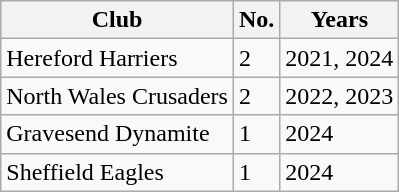<table class="wikitable">
<tr>
<th>Club</th>
<th>No.</th>
<th>Years</th>
</tr>
<tr>
<td>Hereford Harriers</td>
<td>2</td>
<td>2021, 2024</td>
</tr>
<tr>
<td>North Wales Crusaders</td>
<td>2</td>
<td>2022, 2023</td>
</tr>
<tr>
<td>Gravesend Dynamite</td>
<td>1</td>
<td>2024</td>
</tr>
<tr>
<td>Sheffield Eagles</td>
<td>1</td>
<td>2024</td>
</tr>
</table>
